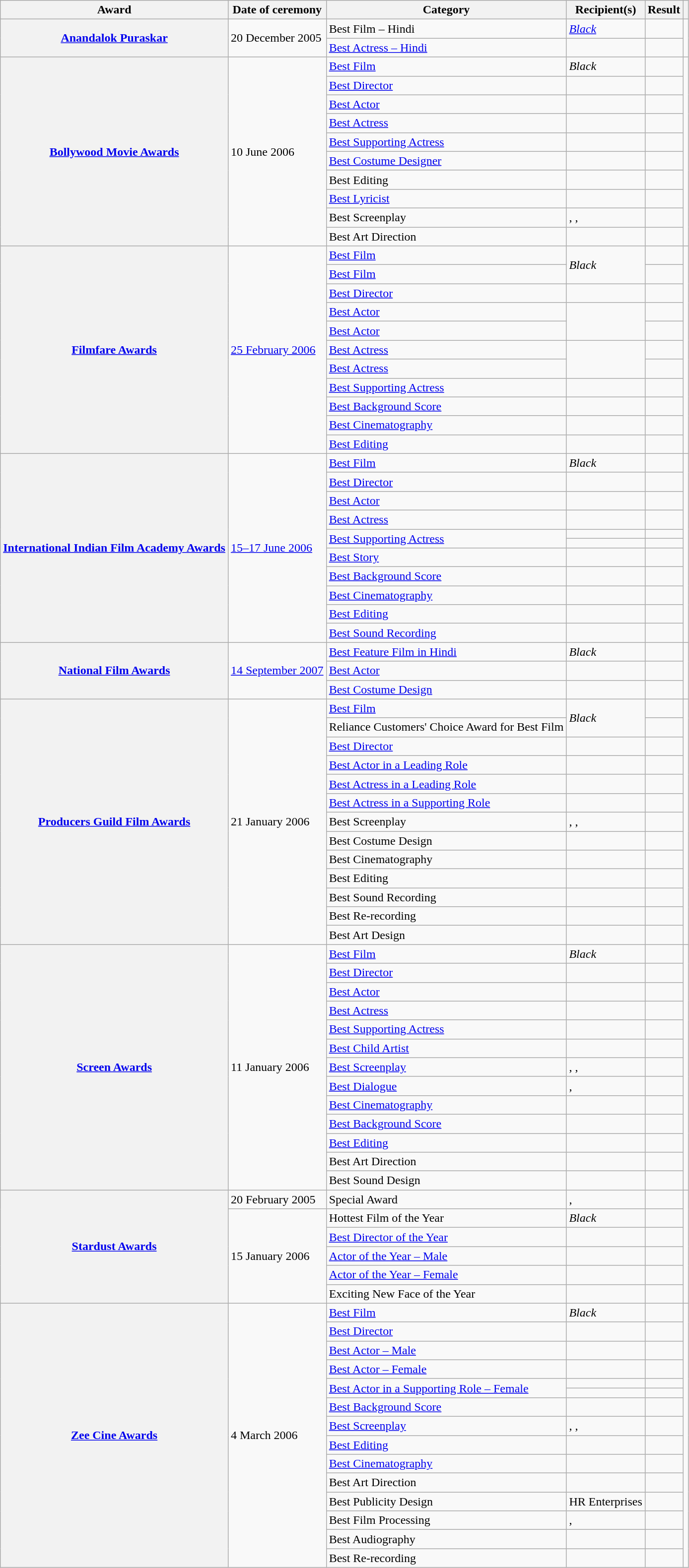<table class="wikitable plainrowheaders sortable">
<tr>
<th scope="col">Award</th>
<th scope="col">Date of ceremony</th>
<th scope="col">Category</th>
<th scope="col">Recipient(s)</th>
<th scope="col" class="unsortable">Result</th>
<th scope="col" class="unsortable"></th>
</tr>
<tr>
<th scope="row" rowspan="2"><a href='#'>Anandalok Puraskar</a></th>
<td rowspan="2">20 December 2005</td>
<td>Best Film – Hindi</td>
<td><em><a href='#'>Black</a></em></td>
<td></td>
<td style="text-align:center;" rowspan="2"></td>
</tr>
<tr>
<td><a href='#'>Best Actress – Hindi</a></td>
<td></td>
<td></td>
</tr>
<tr>
<th scope="row" rowspan="10"><a href='#'>Bollywood Movie Awards</a></th>
<td rowspan="10">10 June 2006</td>
<td><a href='#'>Best Film</a></td>
<td><em>Black</em></td>
<td></td>
<td style="text-align:center;" rowspan="10"></td>
</tr>
<tr>
<td><a href='#'>Best Director</a></td>
<td></td>
<td></td>
</tr>
<tr>
<td><a href='#'>Best Actor</a></td>
<td></td>
<td></td>
</tr>
<tr>
<td><a href='#'>Best Actress</a></td>
<td></td>
<td></td>
</tr>
<tr>
<td><a href='#'>Best Supporting Actress</a></td>
<td></td>
<td></td>
</tr>
<tr>
<td><a href='#'>Best Costume Designer</a></td>
<td></td>
<td></td>
</tr>
<tr>
<td>Best Editing</td>
<td></td>
<td></td>
</tr>
<tr>
<td><a href='#'>Best Lyricist</a></td>
<td></td>
<td></td>
</tr>
<tr>
<td>Best Screenplay</td>
<td>, , </td>
<td></td>
</tr>
<tr>
<td>Best Art Direction</td>
<td></td>
<td></td>
</tr>
<tr>
<th scope="row" rowspan="11"><a href='#'>Filmfare Awards</a></th>
<td rowspan="11"><a href='#'>25 February 2006</a></td>
<td><a href='#'>Best Film</a></td>
<td rowspan="2"><em>Black</em></td>
<td></td>
<td style="text-align:center;" rowspan="11"></td>
</tr>
<tr>
<td><a href='#'>Best Film</a></td>
<td></td>
</tr>
<tr>
<td><a href='#'>Best Director</a></td>
<td></td>
<td></td>
</tr>
<tr>
<td><a href='#'>Best Actor</a></td>
<td rowspan="2"></td>
<td></td>
</tr>
<tr>
<td><a href='#'>Best Actor</a></td>
<td></td>
</tr>
<tr>
<td><a href='#'>Best Actress</a></td>
<td rowspan="2"></td>
<td></td>
</tr>
<tr>
<td><a href='#'>Best Actress</a></td>
<td></td>
</tr>
<tr>
<td><a href='#'>Best Supporting Actress</a></td>
<td></td>
<td></td>
</tr>
<tr>
<td><a href='#'>Best Background Score</a></td>
<td></td>
<td></td>
</tr>
<tr>
<td><a href='#'>Best Cinematography</a></td>
<td></td>
<td></td>
</tr>
<tr>
<td><a href='#'>Best Editing</a></td>
<td></td>
<td></td>
</tr>
<tr>
<th scope="row" rowspan="11"><a href='#'>International Indian Film Academy Awards</a></th>
<td rowspan="11"><a href='#'>15–17 June 2006</a></td>
<td><a href='#'>Best Film</a></td>
<td><em>Black</em></td>
<td></td>
<td style="text-align:center;" rowspan="11"></td>
</tr>
<tr>
<td><a href='#'>Best Director</a></td>
<td></td>
<td></td>
</tr>
<tr>
<td><a href='#'>Best Actor</a></td>
<td></td>
<td></td>
</tr>
<tr>
<td><a href='#'>Best Actress</a></td>
<td></td>
<td></td>
</tr>
<tr>
<td rowspan="2"><a href='#'>Best Supporting Actress</a></td>
<td></td>
<td></td>
</tr>
<tr>
<td></td>
<td></td>
</tr>
<tr>
<td><a href='#'>Best Story</a></td>
<td></td>
<td></td>
</tr>
<tr>
<td><a href='#'>Best Background Score</a></td>
<td></td>
<td></td>
</tr>
<tr>
<td><a href='#'>Best Cinematography</a></td>
<td></td>
<td></td>
</tr>
<tr>
<td><a href='#'>Best Editing</a></td>
<td></td>
<td></td>
</tr>
<tr>
<td><a href='#'>Best Sound Recording</a></td>
<td></td>
<td></td>
</tr>
<tr>
<th scope="row" rowspan="3"><a href='#'>National Film Awards</a></th>
<td rowspan="3"><a href='#'>14 September 2007</a></td>
<td><a href='#'>Best Feature Film in Hindi</a></td>
<td><em>Black</em></td>
<td></td>
<td style="text-align:center;" rowspan="3"></td>
</tr>
<tr>
<td><a href='#'>Best Actor</a></td>
<td></td>
<td></td>
</tr>
<tr>
<td><a href='#'>Best Costume Design</a></td>
<td></td>
<td></td>
</tr>
<tr>
<th scope="row" rowspan="13"><a href='#'>Producers Guild Film Awards</a></th>
<td rowspan="13">21 January 2006</td>
<td><a href='#'>Best Film</a></td>
<td rowspan="2"><em>Black</em></td>
<td></td>
<td style="text-align:center;" rowspan="13"></td>
</tr>
<tr>
<td>Reliance Customers' Choice Award for Best Film</td>
<td></td>
</tr>
<tr>
<td><a href='#'>Best Director</a></td>
<td></td>
<td></td>
</tr>
<tr>
<td><a href='#'>Best Actor in a Leading Role</a></td>
<td></td>
<td></td>
</tr>
<tr>
<td><a href='#'>Best Actress in a Leading Role</a></td>
<td></td>
<td></td>
</tr>
<tr>
<td><a href='#'>Best Actress in a Supporting Role</a></td>
<td></td>
<td></td>
</tr>
<tr>
<td>Best Screenplay</td>
<td>, , </td>
<td></td>
</tr>
<tr>
<td>Best Costume Design</td>
<td></td>
<td></td>
</tr>
<tr>
<td>Best Cinematography</td>
<td></td>
<td></td>
</tr>
<tr>
<td>Best Editing</td>
<td></td>
<td></td>
</tr>
<tr>
<td>Best Sound Recording</td>
<td></td>
<td></td>
</tr>
<tr>
<td>Best Re-recording</td>
<td></td>
<td></td>
</tr>
<tr>
<td>Best Art Design</td>
<td></td>
<td></td>
</tr>
<tr>
<th scope="row" rowspan="13"><a href='#'>Screen Awards</a></th>
<td rowspan="13">11 January 2006</td>
<td><a href='#'>Best Film</a></td>
<td><em>Black</em></td>
<td></td>
<td style="text-align:center;" rowspan="13"></td>
</tr>
<tr>
<td><a href='#'>Best Director</a></td>
<td></td>
<td></td>
</tr>
<tr>
<td><a href='#'>Best Actor</a></td>
<td></td>
<td></td>
</tr>
<tr>
<td><a href='#'>Best Actress</a></td>
<td></td>
<td></td>
</tr>
<tr>
<td><a href='#'>Best Supporting Actress</a></td>
<td></td>
<td></td>
</tr>
<tr>
<td><a href='#'>Best Child Artist</a></td>
<td></td>
<td></td>
</tr>
<tr>
<td><a href='#'>Best Screenplay</a></td>
<td>, , </td>
<td></td>
</tr>
<tr>
<td><a href='#'>Best Dialogue</a></td>
<td>, </td>
<td></td>
</tr>
<tr>
<td><a href='#'>Best Cinematography</a></td>
<td></td>
<td></td>
</tr>
<tr>
<td><a href='#'>Best Background Score</a></td>
<td></td>
<td></td>
</tr>
<tr>
<td><a href='#'>Best Editing</a></td>
<td></td>
<td></td>
</tr>
<tr>
<td>Best Art Direction</td>
<td></td>
<td></td>
</tr>
<tr>
<td>Best Sound Design</td>
<td></td>
<td></td>
</tr>
<tr>
<th scope="row" rowspan="6"><a href='#'>Stardust Awards</a></th>
<td>20 February 2005</td>
<td>Special Award</td>
<td>, </td>
<td></td>
<td style="text-align:center;" rowspan="6"></td>
</tr>
<tr>
<td rowspan="5">15 January 2006</td>
<td>Hottest Film of the Year</td>
<td><em>Black</em></td>
<td></td>
</tr>
<tr>
<td><a href='#'>Best Director of the Year</a></td>
<td></td>
<td></td>
</tr>
<tr>
<td><a href='#'>Actor of the Year – Male</a></td>
<td></td>
<td></td>
</tr>
<tr>
<td><a href='#'>Actor of the Year – Female</a></td>
<td></td>
<td></td>
</tr>
<tr>
<td>Exciting New Face of the Year</td>
<td></td>
<td></td>
</tr>
<tr>
<th scope="row" rowspan="15"><a href='#'>Zee Cine Awards</a></th>
<td rowspan="15">4 March 2006</td>
<td><a href='#'>Best Film</a></td>
<td><em>Black</em></td>
<td></td>
<td style="text-align:center;" rowspan="15"></td>
</tr>
<tr>
<td><a href='#'>Best Director</a></td>
<td></td>
<td></td>
</tr>
<tr>
<td><a href='#'>Best Actor – Male</a></td>
<td></td>
<td></td>
</tr>
<tr>
<td><a href='#'>Best Actor – Female</a></td>
<td></td>
<td></td>
</tr>
<tr>
<td rowspan="2"><a href='#'>Best Actor in a Supporting Role – Female</a></td>
<td></td>
<td></td>
</tr>
<tr>
<td></td>
<td></td>
</tr>
<tr>
<td><a href='#'>Best Background Score</a></td>
<td></td>
<td></td>
</tr>
<tr>
<td><a href='#'>Best Screenplay</a></td>
<td>, , </td>
<td></td>
</tr>
<tr>
<td><a href='#'>Best Editing</a></td>
<td></td>
<td></td>
</tr>
<tr>
<td><a href='#'>Best Cinematography</a></td>
<td></td>
<td></td>
</tr>
<tr>
<td>Best Art Direction</td>
<td></td>
<td></td>
</tr>
<tr>
<td>Best Publicity Design</td>
<td>HR Enterprises</td>
<td></td>
</tr>
<tr>
<td>Best Film Processing</td>
<td>, </td>
<td></td>
</tr>
<tr>
<td>Best Audiography</td>
<td></td>
<td></td>
</tr>
<tr>
<td>Best Re-recording</td>
<td></td>
<td></td>
</tr>
</table>
